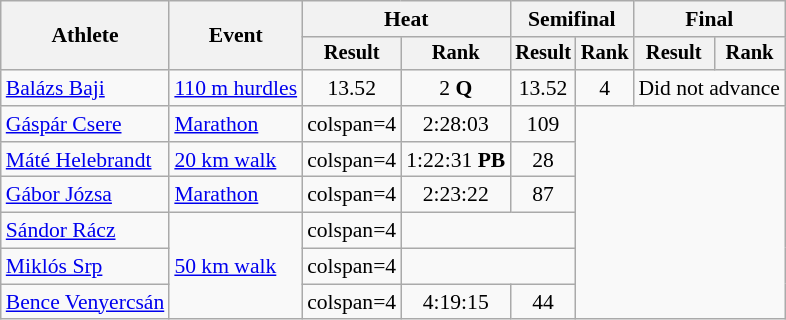<table class="wikitable" style="font-size:90%">
<tr>
<th rowspan="2">Athlete</th>
<th rowspan="2">Event</th>
<th colspan="2">Heat</th>
<th colspan="2">Semifinal</th>
<th colspan="2">Final</th>
</tr>
<tr style="font-size:95%">
<th>Result</th>
<th>Rank</th>
<th>Result</th>
<th>Rank</th>
<th>Result</th>
<th>Rank</th>
</tr>
<tr align=center>
<td align=left><a href='#'>Balázs Baji</a></td>
<td align=left><a href='#'>110 m hurdles</a></td>
<td>13.52</td>
<td>2 <strong>Q</strong></td>
<td>13.52</td>
<td>4</td>
<td colspan=2>Did not advance</td>
</tr>
<tr align=center>
<td align=left><a href='#'>Gáspár Csere</a></td>
<td align=left><a href='#'>Marathon</a></td>
<td>colspan=4 </td>
<td>2:28:03</td>
<td>109</td>
</tr>
<tr align=center>
<td align=left><a href='#'>Máté Helebrandt</a></td>
<td align=left><a href='#'>20 km walk</a></td>
<td>colspan=4 </td>
<td>1:22:31 <strong>PB</strong></td>
<td>28</td>
</tr>
<tr align=center>
<td align=left><a href='#'>Gábor Józsa</a></td>
<td align=left><a href='#'>Marathon</a></td>
<td>colspan=4 </td>
<td>2:23:22</td>
<td>87</td>
</tr>
<tr align=center>
<td align=left><a href='#'>Sándor Rácz</a></td>
<td align=left rowspan=3><a href='#'>50 km walk</a></td>
<td>colspan=4 </td>
<td colspan=2></td>
</tr>
<tr align=center>
<td align=left><a href='#'>Miklós Srp</a></td>
<td>colspan=4 </td>
<td colspan=2></td>
</tr>
<tr align=center>
<td align=left><a href='#'>Bence Venyercsán</a></td>
<td>colspan=4 </td>
<td>4:19:15</td>
<td>44</td>
</tr>
</table>
